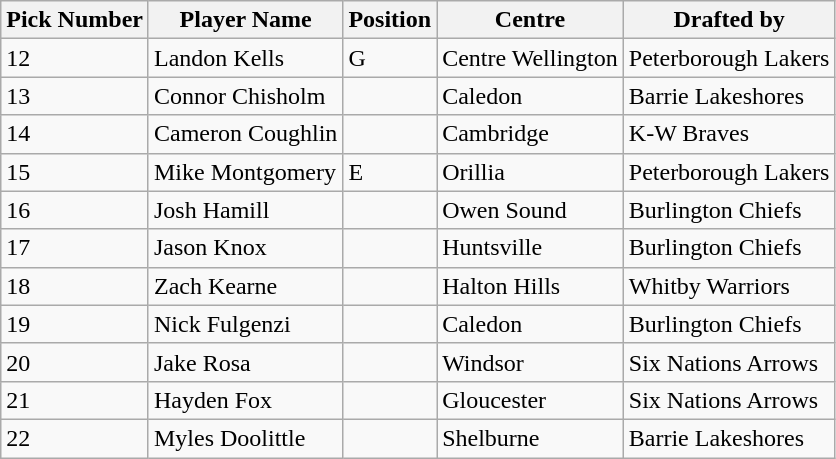<table class="wikitable">
<tr>
<th>Pick Number</th>
<th>Player Name</th>
<th>Position</th>
<th>Centre</th>
<th>Drafted by</th>
</tr>
<tr>
<td>12</td>
<td>Landon Kells</td>
<td>G</td>
<td>Centre Wellington</td>
<td>Peterborough Lakers</td>
</tr>
<tr>
<td>13</td>
<td>Connor Chisholm</td>
<td></td>
<td>Caledon</td>
<td>Barrie Lakeshores</td>
</tr>
<tr>
<td>14</td>
<td>Cameron Coughlin</td>
<td></td>
<td>Cambridge</td>
<td>K-W Braves</td>
</tr>
<tr>
<td>15</td>
<td>Mike Montgomery</td>
<td>E</td>
<td>Orillia</td>
<td>Peterborough Lakers</td>
</tr>
<tr>
<td>16</td>
<td>Josh Hamill</td>
<td></td>
<td>Owen Sound</td>
<td>Burlington Chiefs</td>
</tr>
<tr>
<td>17</td>
<td>Jason Knox</td>
<td></td>
<td>Huntsville</td>
<td>Burlington Chiefs</td>
</tr>
<tr>
<td>18</td>
<td>Zach Kearne</td>
<td></td>
<td>Halton Hills</td>
<td>Whitby Warriors</td>
</tr>
<tr>
<td>19</td>
<td>Nick Fulgenzi</td>
<td></td>
<td>Caledon</td>
<td>Burlington Chiefs</td>
</tr>
<tr>
<td>20</td>
<td>Jake Rosa</td>
<td></td>
<td>Windsor</td>
<td>Six Nations Arrows</td>
</tr>
<tr>
<td>21</td>
<td>Hayden Fox</td>
<td></td>
<td>Gloucester</td>
<td>Six Nations Arrows</td>
</tr>
<tr>
<td>22</td>
<td>Myles Doolittle</td>
<td></td>
<td>Shelburne</td>
<td>Barrie Lakeshores</td>
</tr>
</table>
